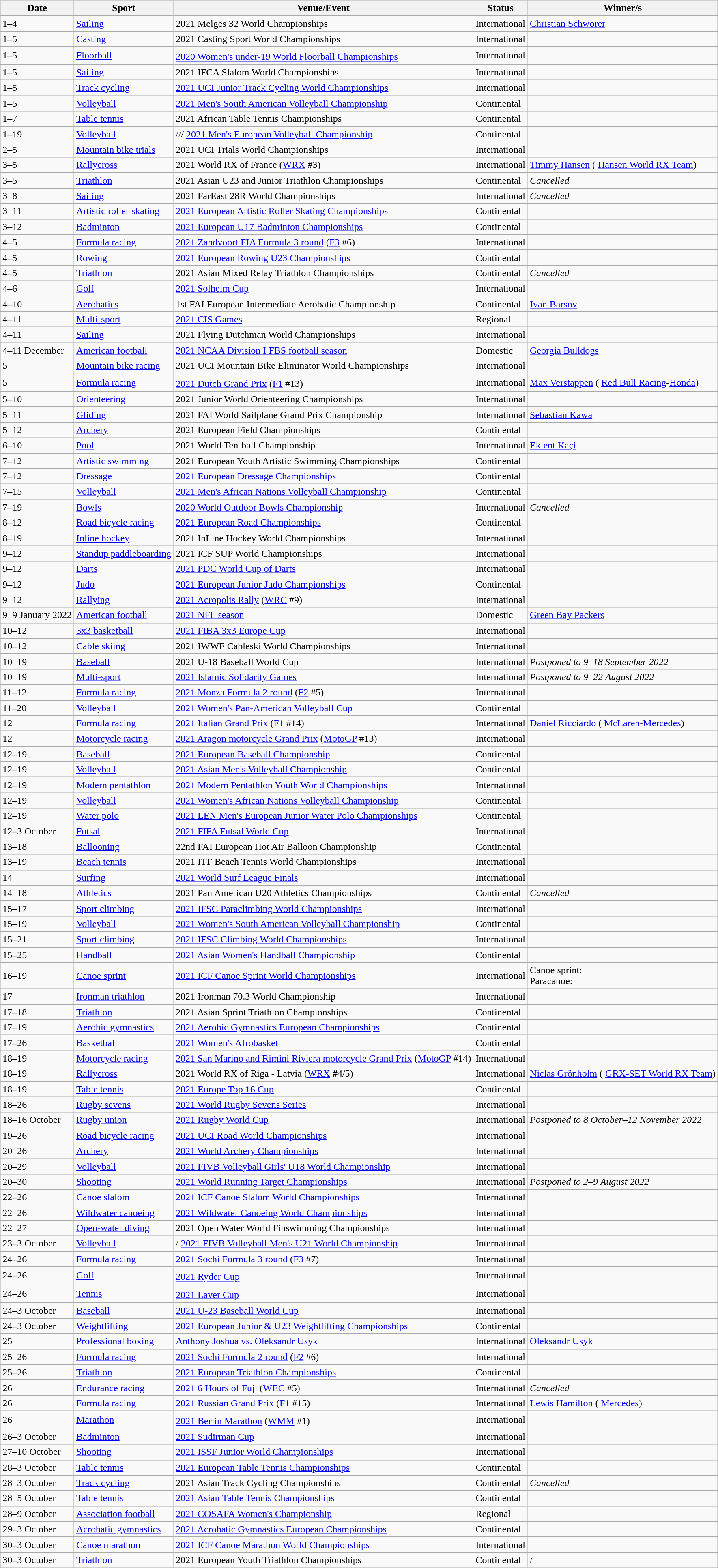<table class="wikitable source">
<tr>
<th>Date</th>
<th>Sport</th>
<th>Venue/Event</th>
<th>Status</th>
<th>Winner/s</th>
</tr>
<tr>
<td>1–4</td>
<td><a href='#'>Sailing</a></td>
<td> 2021 Melges 32 World Championships</td>
<td>International</td>
<td> <a href='#'>Christian Schwörer</a></td>
</tr>
<tr>
<td>1–5</td>
<td><a href='#'>Casting</a></td>
<td> 2021 Casting Sport World Championships</td>
<td>International</td>
<td></td>
</tr>
<tr>
<td>1–5</td>
<td><a href='#'>Floorball</a></td>
<td> <a href='#'>2020 Women's under-19 World Floorball Championships</a><sup></sup></td>
<td>International</td>
<td></td>
</tr>
<tr>
<td>1–5</td>
<td><a href='#'>Sailing</a></td>
<td> 2021 IFCA Slalom World Championships</td>
<td>International</td>
<td></td>
</tr>
<tr>
<td>1–5</td>
<td><a href='#'>Track cycling</a></td>
<td> <a href='#'>2021 UCI Junior Track Cycling World Championships</a></td>
<td>International</td>
<td></td>
</tr>
<tr>
<td>1–5</td>
<td><a href='#'>Volleyball</a></td>
<td> <a href='#'>2021 Men's South American Volleyball Championship</a></td>
<td>Continental</td>
<td></td>
</tr>
<tr>
<td>1–7</td>
<td><a href='#'>Table tennis</a></td>
<td> 2021 African Table Tennis Championships</td>
<td>Continental</td>
<td></td>
</tr>
<tr>
<td>1–19</td>
<td><a href='#'>Volleyball</a></td>
<td>/// <a href='#'>2021 Men's European Volleyball Championship</a></td>
<td>Continental</td>
<td></td>
</tr>
<tr>
<td>2–5</td>
<td><a href='#'>Mountain bike trials</a></td>
<td> 2021 UCI Trials World Championships</td>
<td>International</td>
<td></td>
</tr>
<tr>
<td>3–5</td>
<td><a href='#'>Rallycross</a></td>
<td> 2021 World RX of France (<a href='#'>WRX</a> #3)</td>
<td>International</td>
<td> <a href='#'>Timmy Hansen</a> ( <a href='#'>Hansen World RX Team</a>)</td>
</tr>
<tr>
<td>3–5</td>
<td><a href='#'>Triathlon</a></td>
<td> 2021 Asian U23 and Junior Triathlon Championships</td>
<td>Continental</td>
<td><em>Cancelled</em></td>
</tr>
<tr>
<td>3–8</td>
<td><a href='#'>Sailing</a></td>
<td> 2021 FarEast 28R World Championships</td>
<td>International</td>
<td><em>Cancelled</em></td>
</tr>
<tr>
<td>3–11</td>
<td><a href='#'>Artistic roller skating</a></td>
<td> <a href='#'>2021 European Artistic Roller Skating Championships</a></td>
<td>Continental</td>
<td></td>
</tr>
<tr>
<td>3–12</td>
<td><a href='#'>Badminton</a></td>
<td> <a href='#'>2021 European U17 Badminton Championships</a></td>
<td>Continental</td>
<td></td>
</tr>
<tr>
<td>4–5</td>
<td><a href='#'>Formula racing</a></td>
<td> <a href='#'>2021 Zandvoort FIA Formula 3 round</a> (<a href='#'>F3</a> #6)</td>
<td>International</td>
<td></td>
</tr>
<tr>
<td>4–5</td>
<td><a href='#'>Rowing</a></td>
<td> <a href='#'>2021 European Rowing U23 Championships</a></td>
<td>Continental</td>
<td></td>
</tr>
<tr>
<td>4–5</td>
<td><a href='#'>Triathlon</a></td>
<td> 2021 Asian Mixed Relay Triathlon Championships</td>
<td>Continental</td>
<td><em>Cancelled</em></td>
</tr>
<tr>
<td>4–6</td>
<td><a href='#'>Golf</a></td>
<td> <a href='#'>2021 Solheim Cup</a></td>
<td>International</td>
<td></td>
</tr>
<tr>
<td>4–10</td>
<td><a href='#'>Aerobatics</a></td>
<td> 1st FAI European Intermediate Aerobatic Championship</td>
<td>Continental</td>
<td> <a href='#'>Ivan Barsov</a></td>
</tr>
<tr>
<td>4–11</td>
<td><a href='#'>Multi-sport</a></td>
<td> <a href='#'>2021 CIS Games</a></td>
<td>Regional</td>
<td></td>
</tr>
<tr>
<td>4–11</td>
<td><a href='#'>Sailing</a></td>
<td> 2021 Flying Dutchman World Championships</td>
<td>International</td>
<td></td>
</tr>
<tr>
<td>4–11 December</td>
<td><a href='#'>American football</a></td>
<td> <a href='#'>2021 NCAA Division I FBS football season</a></td>
<td>Domestic</td>
<td> <a href='#'>Georgia Bulldogs</a></td>
</tr>
<tr>
<td>5</td>
<td><a href='#'>Mountain bike racing</a></td>
<td> 2021 UCI Mountain Bike Eliminator World Championships</td>
<td>International</td>
<td></td>
</tr>
<tr>
<td>5</td>
<td><a href='#'>Formula racing</a></td>
<td> <a href='#'>2021 Dutch Grand Prix</a> (<a href='#'>F1</a> #13)<sup></sup></td>
<td>International</td>
<td> <a href='#'>Max Verstappen</a> ( <a href='#'>Red Bull Racing</a>-<a href='#'>Honda</a>)</td>
</tr>
<tr>
<td>5–10</td>
<td><a href='#'>Orienteering</a></td>
<td> 2021 Junior World Orienteering Championships</td>
<td>International</td>
<td></td>
</tr>
<tr>
<td>5–11</td>
<td><a href='#'>Gliding</a></td>
<td> 2021 FAI World Sailplane Grand Prix Championship</td>
<td>International</td>
<td> <a href='#'>Sebastian Kawa</a></td>
</tr>
<tr>
<td>5–12</td>
<td><a href='#'>Archery</a></td>
<td> 2021 European Field Championships</td>
<td>Continental</td>
<td></td>
</tr>
<tr>
<td>6–10</td>
<td><a href='#'>Pool</a></td>
<td> 2021 World Ten-ball Championship</td>
<td>International</td>
<td> <a href='#'>Eklent Kaçi</a></td>
</tr>
<tr>
<td>7–12</td>
<td><a href='#'>Artistic swimming</a></td>
<td> 2021 European Youth Artistic Swimming Championships</td>
<td>Continental</td>
<td></td>
</tr>
<tr>
<td>7–12</td>
<td><a href='#'>Dressage</a></td>
<td> <a href='#'>2021 European Dressage Championships</a></td>
<td>Continental</td>
<td></td>
</tr>
<tr>
<td>7–15</td>
<td><a href='#'>Volleyball</a></td>
<td> <a href='#'>2021 Men's African Nations Volleyball Championship</a></td>
<td>Continental</td>
<td></td>
</tr>
<tr>
<td>7–19</td>
<td><a href='#'>Bowls</a></td>
<td> <a href='#'>2020 World Outdoor Bowls Championship</a></td>
<td>International</td>
<td><em>Cancelled</em></td>
</tr>
<tr>
<td>8–12</td>
<td><a href='#'>Road bicycle racing</a></td>
<td> <a href='#'>2021 European Road Championships</a></td>
<td>Continental</td>
<td></td>
</tr>
<tr>
<td>8–19</td>
<td><a href='#'>Inline hockey</a></td>
<td> 2021 InLine Hockey World Championships</td>
<td>International</td>
<td></td>
</tr>
<tr>
<td>9–12</td>
<td><a href='#'>Standup paddleboarding</a></td>
<td> 2021 ICF SUP World Championships</td>
<td>International</td>
<td></td>
</tr>
<tr>
<td>9–12</td>
<td><a href='#'>Darts</a></td>
<td> <a href='#'>2021 PDC World Cup of Darts</a></td>
<td>International</td>
<td></td>
</tr>
<tr>
<td>9–12</td>
<td><a href='#'>Judo</a></td>
<td> <a href='#'>2021 European Junior Judo Championships</a></td>
<td>Continental</td>
<td></td>
</tr>
<tr>
<td>9–12</td>
<td><a href='#'>Rallying</a></td>
<td> <a href='#'>2021 Acropolis Rally</a> (<a href='#'>WRC</a> #9)</td>
<td>International</td>
<td></td>
</tr>
<tr>
<td>9–9 January 2022</td>
<td><a href='#'>American football</a></td>
<td> <a href='#'>2021 NFL season</a></td>
<td>Domestic</td>
<td> <a href='#'>Green Bay Packers</a></td>
</tr>
<tr>
<td>10–12</td>
<td><a href='#'>3x3 basketball</a></td>
<td> <a href='#'>2021 FIBA 3x3 Europe Cup</a></td>
<td>International</td>
<td></td>
</tr>
<tr>
<td>10–12</td>
<td><a href='#'>Cable skiing</a></td>
<td> 2021 IWWF Cableski World Championships</td>
<td>International</td>
<td></td>
</tr>
<tr>
<td>10–19</td>
<td><a href='#'>Baseball</a></td>
<td> 2021 U-18 Baseball World Cup</td>
<td>International</td>
<td><em>Postponed to 9–18 September 2022</em></td>
</tr>
<tr>
<td>10–19</td>
<td><a href='#'>Multi-sport</a></td>
<td> <a href='#'>2021 Islamic Solidarity Games</a></td>
<td>International</td>
<td><em>Postponed to 9–22 August 2022</em></td>
</tr>
<tr>
<td>11–12</td>
<td><a href='#'>Formula racing</a></td>
<td> <a href='#'>2021 Monza Formula 2 round</a> (<a href='#'>F2</a> #5)</td>
<td>International</td>
<td></td>
</tr>
<tr>
<td>11–20</td>
<td><a href='#'>Volleyball</a></td>
<td> <a href='#'>2021 Women's Pan-American Volleyball Cup</a></td>
<td>Continental</td>
<td></td>
</tr>
<tr>
<td>12</td>
<td><a href='#'>Formula racing</a></td>
<td> <a href='#'>2021 Italian Grand Prix</a> (<a href='#'>F1</a> #14)</td>
<td>International</td>
<td> <a href='#'>Daniel Ricciardo</a> ( <a href='#'>McLaren</a>-<a href='#'>Mercedes</a>)</td>
</tr>
<tr>
<td>12</td>
<td><a href='#'>Motorcycle racing</a></td>
<td> <a href='#'>2021 Aragon motorcycle Grand Prix</a> (<a href='#'>MotoGP</a> #13)</td>
<td>International</td>
<td></td>
</tr>
<tr>
<td>12–19</td>
<td><a href='#'>Baseball</a></td>
<td> <a href='#'>2021 European Baseball Championship</a></td>
<td>Continental</td>
<td></td>
</tr>
<tr>
<td>12–19</td>
<td><a href='#'>Volleyball</a></td>
<td> <a href='#'>2021 Asian Men's Volleyball Championship</a></td>
<td>Continental</td>
<td></td>
</tr>
<tr>
<td>12–19</td>
<td><a href='#'>Modern pentathlon</a></td>
<td> <a href='#'>2021 Modern Pentathlon Youth World Championships</a></td>
<td>International</td>
<td></td>
</tr>
<tr>
<td>12–19</td>
<td><a href='#'>Volleyball</a></td>
<td> <a href='#'>2021 Women's African Nations Volleyball Championship</a></td>
<td>Continental</td>
<td></td>
</tr>
<tr>
<td>12–19</td>
<td><a href='#'>Water polo</a></td>
<td> <a href='#'>2021 LEN Men's European Junior Water Polo Championships</a></td>
<td>Continental</td>
<td></td>
</tr>
<tr>
<td>12–3 October</td>
<td><a href='#'>Futsal</a></td>
<td> <a href='#'>2021 FIFA Futsal World Cup</a></td>
<td>International</td>
<td></td>
</tr>
<tr>
<td>13–18</td>
<td><a href='#'>Ballooning</a></td>
<td> 22nd FAI European Hot Air Balloon Championship</td>
<td>Continental</td>
<td></td>
</tr>
<tr>
<td>13–19</td>
<td><a href='#'>Beach tennis</a></td>
<td> 2021 ITF Beach Tennis World Championships</td>
<td>International</td>
<td></td>
</tr>
<tr>
<td>14</td>
<td><a href='#'>Surfing</a></td>
<td> <a href='#'>2021 World Surf League Finals</a></td>
<td>International</td>
<td></td>
</tr>
<tr>
<td>14–18</td>
<td><a href='#'>Athletics</a></td>
<td> 2021 Pan American U20 Athletics Championships</td>
<td>Continental</td>
<td><em>Cancelled</em></td>
</tr>
<tr>
<td>15–17</td>
<td><a href='#'>Sport climbing</a></td>
<td> <a href='#'>2021 IFSC Paraclimbing World Championships</a></td>
<td>International</td>
<td></td>
</tr>
<tr>
<td>15–19</td>
<td><a href='#'>Volleyball</a></td>
<td> <a href='#'>2021 Women's South American Volleyball Championship</a></td>
<td>Continental</td>
<td></td>
</tr>
<tr>
<td>15–21</td>
<td><a href='#'>Sport climbing</a></td>
<td> <a href='#'>2021 IFSC Climbing World Championships</a></td>
<td>International</td>
<td></td>
</tr>
<tr>
<td>15–25</td>
<td><a href='#'>Handball</a></td>
<td> <a href='#'>2021 Asian Women's Handball Championship</a></td>
<td>Continental</td>
<td></td>
</tr>
<tr>
<td>16–19</td>
<td><a href='#'>Canoe sprint</a></td>
<td> <a href='#'>2021 ICF Canoe Sprint World Championships</a></td>
<td>International</td>
<td>Canoe sprint: <br>Paracanoe: </td>
</tr>
<tr>
<td>17</td>
<td><a href='#'>Ironman triathlon</a></td>
<td> 2021 Ironman 70.3 World Championship</td>
<td>International</td>
<td></td>
</tr>
<tr>
<td>17–18</td>
<td><a href='#'>Triathlon</a></td>
<td> 2021 Asian Sprint Triathlon Championships</td>
<td>Continental</td>
<td></td>
</tr>
<tr>
<td>17–19</td>
<td><a href='#'>Aerobic gymnastics</a></td>
<td> <a href='#'>2021 Aerobic Gymnastics European Championships</a></td>
<td>Continental</td>
<td></td>
</tr>
<tr>
<td>17–26</td>
<td><a href='#'>Basketball</a></td>
<td> <a href='#'>2021 Women's Afrobasket</a></td>
<td>Continental</td>
<td></td>
</tr>
<tr>
<td>18–19</td>
<td><a href='#'>Motorcycle racing</a></td>
<td> <a href='#'>2021 San Marino and Rimini Riviera motorcycle Grand Prix</a> (<a href='#'>MotoGP</a> #14)</td>
<td>International</td>
<td></td>
</tr>
<tr>
<td>18–19</td>
<td><a href='#'>Rallycross</a></td>
<td> 2021 World RX of Riga - Latvia (<a href='#'>WRX</a> #4/5)</td>
<td>International</td>
<td> <a href='#'>Niclas Grönholm</a> ( <a href='#'>GRX-SET World RX Team</a>)</td>
</tr>
<tr>
<td>18–19</td>
<td><a href='#'>Table tennis</a></td>
<td> <a href='#'>2021 Europe Top 16 Cup</a></td>
<td>Continental</td>
<td></td>
</tr>
<tr>
<td>18–26</td>
<td><a href='#'>Rugby sevens</a></td>
<td> <a href='#'>2021 World Rugby Sevens Series</a></td>
<td>International</td>
<td></td>
</tr>
<tr>
<td>18–16 October</td>
<td><a href='#'>Rugby union</a></td>
<td> <a href='#'>2021 Rugby World Cup</a></td>
<td>International</td>
<td><em>Postponed to 8 October–12 November 2022</em></td>
</tr>
<tr>
<td>19–26</td>
<td><a href='#'>Road bicycle racing</a></td>
<td> <a href='#'>2021 UCI Road World Championships</a></td>
<td>International</td>
<td></td>
</tr>
<tr>
<td>20–26</td>
<td><a href='#'>Archery</a></td>
<td> <a href='#'>2021 World Archery Championships</a></td>
<td>International</td>
<td></td>
</tr>
<tr>
<td>20–29</td>
<td><a href='#'>Volleyball</a></td>
<td> <a href='#'>2021 FIVB Volleyball Girls' U18 World Championship</a></td>
<td>International</td>
<td></td>
</tr>
<tr>
<td>20–30</td>
<td><a href='#'>Shooting</a></td>
<td> <a href='#'>2021 World Running Target Championships</a></td>
<td>International</td>
<td><em>Postponed to 2–9 August 2022</em></td>
</tr>
<tr>
<td>22–26</td>
<td><a href='#'>Canoe slalom</a></td>
<td> <a href='#'>2021 ICF Canoe Slalom World Championships</a></td>
<td>International</td>
<td></td>
</tr>
<tr>
<td>22–26</td>
<td><a href='#'>Wildwater canoeing</a></td>
<td> <a href='#'>2021 Wildwater Canoeing World Championships</a></td>
<td>International</td>
<td></td>
</tr>
<tr>
<td>22–27</td>
<td><a href='#'>Open-water diving</a></td>
<td> 2021 Open Water World Finswimming Championships</td>
<td>International</td>
<td></td>
</tr>
<tr>
<td>23–3 October</td>
<td><a href='#'>Volleyball</a></td>
<td>/ <a href='#'>2021 FIVB Volleyball Men's U21 World Championship</a></td>
<td>International</td>
<td></td>
</tr>
<tr>
<td>24–26</td>
<td><a href='#'>Formula racing</a></td>
<td> <a href='#'>2021 Sochi Formula 3 round</a> (<a href='#'>F3</a> #7)</td>
<td>International</td>
<td></td>
</tr>
<tr>
<td>24–26</td>
<td><a href='#'>Golf</a></td>
<td> <a href='#'>2021 Ryder Cup</a><sup></sup></td>
<td>International</td>
<td></td>
</tr>
<tr>
<td>24–26</td>
<td><a href='#'>Tennis</a></td>
<td> <a href='#'>2021 Laver Cup</a><sup></sup></td>
<td>International</td>
<td></td>
</tr>
<tr>
<td>24–3 October</td>
<td><a href='#'>Baseball</a></td>
<td> <a href='#'>2021 U-23 Baseball World Cup</a></td>
<td>International</td>
<td></td>
</tr>
<tr>
<td>24–3 October</td>
<td><a href='#'>Weightlifting</a></td>
<td> <a href='#'>2021 European Junior & U23 Weightlifting Championships</a></td>
<td>Continental</td>
<td></td>
</tr>
<tr>
<td>25</td>
<td><a href='#'>Professional boxing</a></td>
<td> <a href='#'>Anthony Joshua vs. Oleksandr Usyk</a></td>
<td>International</td>
<td> <a href='#'>Oleksandr Usyk</a></td>
</tr>
<tr>
<td>25–26</td>
<td><a href='#'>Formula racing</a></td>
<td> <a href='#'>2021 Sochi Formula 2 round</a> (<a href='#'>F2</a> #6)</td>
<td>International</td>
<td></td>
</tr>
<tr>
<td>25–26</td>
<td><a href='#'>Triathlon</a></td>
<td> <a href='#'>2021 European Triathlon Championships</a></td>
<td>Continental</td>
<td></td>
</tr>
<tr>
<td>26</td>
<td><a href='#'>Endurance racing</a></td>
<td> <a href='#'>2021 6 Hours of Fuji</a> (<a href='#'>WEC</a> #5)</td>
<td>International</td>
<td><em>Cancelled</em></td>
</tr>
<tr>
<td>26</td>
<td><a href='#'>Formula racing</a></td>
<td> <a href='#'>2021 Russian Grand Prix</a> (<a href='#'>F1</a> #15)</td>
<td>International</td>
<td> <a href='#'>Lewis Hamilton</a> ( <a href='#'>Mercedes</a>)</td>
</tr>
<tr>
<td>26</td>
<td><a href='#'>Marathon</a></td>
<td> <a href='#'>2021 Berlin Marathon</a> (<a href='#'>WMM</a> #1)<sup></sup></td>
<td>International</td>
<td></td>
</tr>
<tr>
<td>26–3 October</td>
<td><a href='#'>Badminton</a></td>
<td> <a href='#'>2021 Sudirman Cup</a></td>
<td>International</td>
<td></td>
</tr>
<tr>
<td>27–10 October</td>
<td><a href='#'>Shooting</a></td>
<td> <a href='#'>2021 ISSF Junior World Championships</a></td>
<td>International</td>
<td></td>
</tr>
<tr>
<td>28–3 October</td>
<td><a href='#'>Table tennis</a></td>
<td> <a href='#'>2021 European Table Tennis Championships</a></td>
<td>Continental</td>
<td></td>
</tr>
<tr>
<td>28–3 October</td>
<td><a href='#'>Track cycling</a></td>
<td> 2021 Asian Track Cycling Championships</td>
<td>Continental</td>
<td><em>Cancelled</em></td>
</tr>
<tr>
<td>28–5 October</td>
<td><a href='#'>Table tennis</a></td>
<td> <a href='#'>2021 Asian Table Tennis Championships</a></td>
<td>Continental</td>
<td></td>
</tr>
<tr>
<td>28–9 October</td>
<td><a href='#'>Association football</a></td>
<td> <a href='#'>2021 COSAFA Women's Championship</a></td>
<td>Regional</td>
<td></td>
</tr>
<tr>
<td>29–3 October</td>
<td><a href='#'>Acrobatic gymnastics</a></td>
<td> <a href='#'>2021 Acrobatic Gymnastics European Championships</a></td>
<td>Continental</td>
<td></td>
</tr>
<tr>
<td>30–3 October</td>
<td><a href='#'>Canoe marathon</a></td>
<td> <a href='#'>2021 ICF Canoe Marathon World Championships</a></td>
<td>International</td>
<td></td>
</tr>
<tr>
<td>30–3 October</td>
<td><a href='#'>Triathlon</a></td>
<td> 2021 European Youth Triathlon Championships</td>
<td>Continental</td>
<td>/</td>
</tr>
</table>
